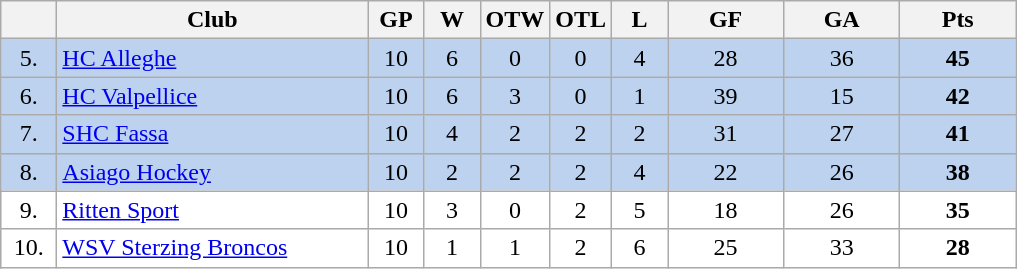<table class="wikitable">
<tr>
<th width="30"></th>
<th width="200">Club</th>
<th width="30">GP</th>
<th width="30">W</th>
<th width="30">OTW</th>
<th width="30">OTL</th>
<th width="30">L</th>
<th width="70">GF</th>
<th width="70">GA</th>
<th width="70">Pts</th>
</tr>
<tr bgcolor="#BCD2EE" align="center">
<td>5.</td>
<td align="left"><a href='#'>HC Alleghe</a></td>
<td>10</td>
<td>6</td>
<td>0</td>
<td>0</td>
<td>4</td>
<td>28</td>
<td>36</td>
<td><strong>45</strong></td>
</tr>
<tr bgcolor="#BCD2EE" align="center">
<td>6.</td>
<td align="left"><a href='#'>HC Valpellice</a></td>
<td>10</td>
<td>6</td>
<td>3</td>
<td>0</td>
<td>1</td>
<td>39</td>
<td>15</td>
<td><strong>42</strong></td>
</tr>
<tr bgcolor="#BCD2EE" align="center">
<td>7.</td>
<td align="left"><a href='#'>SHC Fassa</a></td>
<td>10</td>
<td>4</td>
<td>2</td>
<td>2</td>
<td>2</td>
<td>31</td>
<td>27</td>
<td><strong>41</strong></td>
</tr>
<tr bgcolor="#BCD2EE" align="center">
<td>8.</td>
<td align="left"><a href='#'>Asiago Hockey</a></td>
<td>10</td>
<td>2</td>
<td>2</td>
<td>2</td>
<td>4</td>
<td>22</td>
<td>26</td>
<td><strong>38</strong></td>
</tr>
<tr bgcolor="#FFFFFF" align="center">
<td>9.</td>
<td align="left"><a href='#'>Ritten Sport</a></td>
<td>10</td>
<td>3</td>
<td>0</td>
<td>2</td>
<td>5</td>
<td>18</td>
<td>26</td>
<td><strong>35</strong></td>
</tr>
<tr bgcolor="#FFFFFF" align="center">
<td>10.</td>
<td align="left"><a href='#'>WSV Sterzing Broncos</a></td>
<td>10</td>
<td>1</td>
<td>1</td>
<td>2</td>
<td>6</td>
<td>25</td>
<td>33</td>
<td><strong>28</strong></td>
</tr>
</table>
